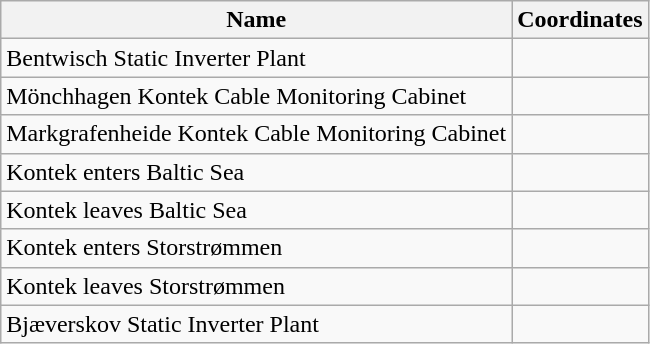<table class="wikitable sortable">
<tr>
<th>Name</th>
<th>Coordinates</th>
</tr>
<tr>
<td>Bentwisch Static Inverter Plant</td>
<td></td>
</tr>
<tr>
<td>Mönchhagen Kontek Cable Monitoring Cabinet</td>
<td></td>
</tr>
<tr>
<td>Markgrafenheide Kontek Cable Monitoring Cabinet</td>
<td></td>
</tr>
<tr>
<td>Kontek enters Baltic Sea</td>
<td></td>
</tr>
<tr>
<td>Kontek leaves Baltic Sea</td>
<td></td>
</tr>
<tr>
<td>Kontek enters Storstrømmen</td>
<td></td>
</tr>
<tr>
<td>Kontek leaves Storstrømmen</td>
<td></td>
</tr>
<tr>
<td>Bjæverskov Static Inverter Plant</td>
<td></td>
</tr>
</table>
